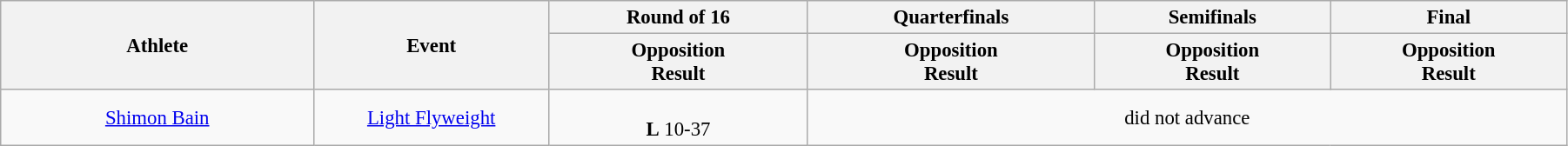<table class="wikitable" style="font-size:95%; text-align:center;" width="95%">
<tr>
<th rowspan="2">Athlete</th>
<th rowspan="2">Event</th>
<th>Round of 16</th>
<th>Quarterfinals</th>
<th>Semifinals</th>
<th>Final</th>
</tr>
<tr>
<th>Opposition<br>Result</th>
<th>Opposition<br>Result</th>
<th>Opposition<br>Result</th>
<th>Opposition<br>Result</th>
</tr>
<tr>
<td width=20%><a href='#'>Shimon Bain</a></td>
<td width=15%><a href='#'>Light Flyweight</a></td>
<td><br><strong>L</strong> 10-37</td>
<td colspan=3>did not advance</td>
</tr>
</table>
